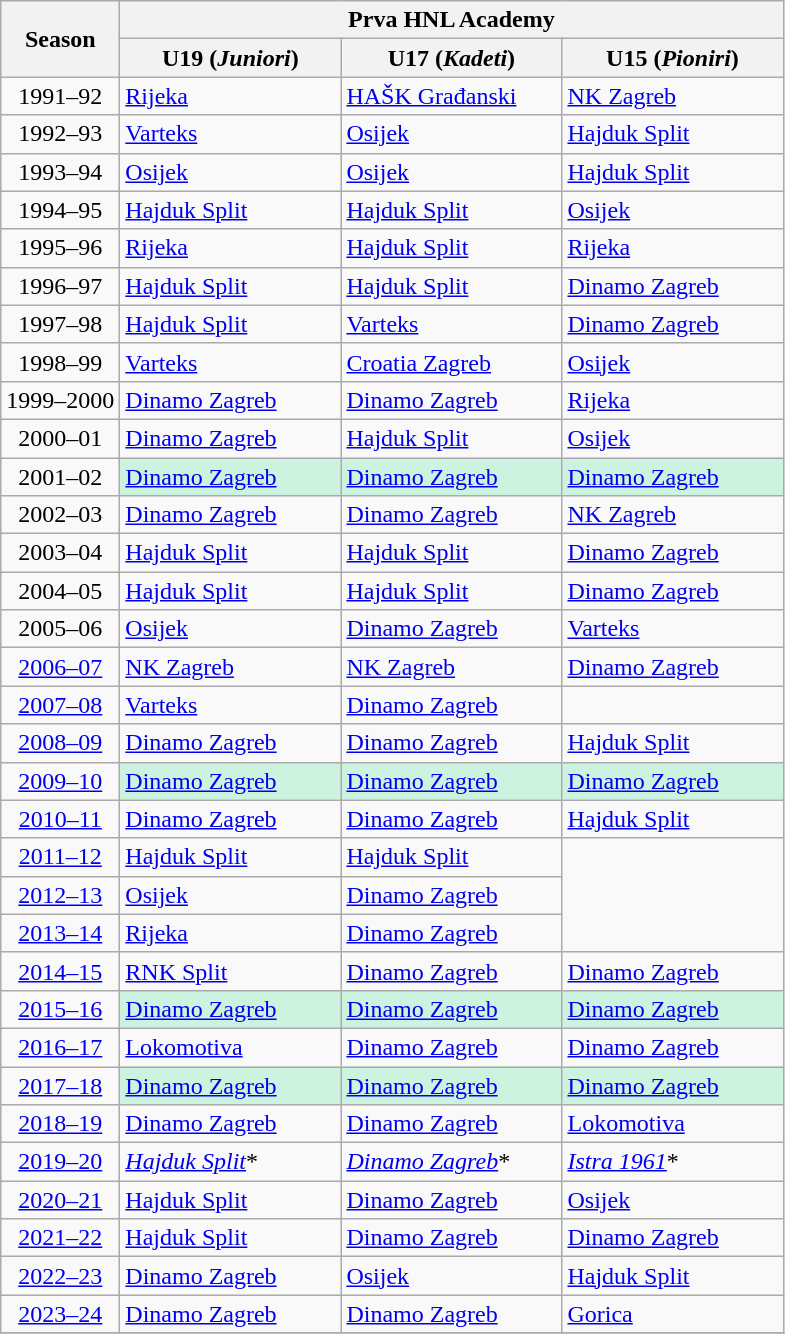<table class="wikitable">
<tr>
<th rowspan=2>Season</th>
<th colspan=3>Prva HNL Academy</th>
</tr>
<tr>
<th width="140">U19 (<em>Juniori</em>)</th>
<th width="140">U17 (<em>Kadeti</em>)</th>
<th width="140">U15 (<em>Pioniri</em>)</th>
</tr>
<tr>
<td style="text-align:center;">1991–92</td>
<td><a href='#'>Rijeka</a></td>
<td><a href='#'>HAŠK Građanski</a></td>
<td><a href='#'>NK Zagreb</a></td>
</tr>
<tr>
<td style="text-align:center;">1992–93</td>
<td><a href='#'>Varteks</a></td>
<td><a href='#'>Osijek</a></td>
<td><a href='#'>Hajduk Split</a></td>
</tr>
<tr>
<td style="text-align:center;">1993–94</td>
<td><a href='#'>Osijek</a></td>
<td><a href='#'>Osijek</a></td>
<td><a href='#'>Hajduk Split</a></td>
</tr>
<tr>
<td style="text-align:center;">1994–95</td>
<td><a href='#'>Hajduk Split</a></td>
<td><a href='#'>Hajduk Split</a></td>
<td><a href='#'>Osijek</a></td>
</tr>
<tr>
<td style="text-align:center;">1995–96</td>
<td><a href='#'>Rijeka</a></td>
<td><a href='#'>Hajduk Split</a></td>
<td><a href='#'>Rijeka</a></td>
</tr>
<tr>
<td style="text-align:center;">1996–97</td>
<td><a href='#'>Hajduk Split</a></td>
<td><a href='#'>Hajduk Split</a></td>
<td><a href='#'>Dinamo Zagreb</a></td>
</tr>
<tr>
<td style="text-align:center;">1997–98</td>
<td><a href='#'>Hajduk Split</a></td>
<td><a href='#'>Varteks</a></td>
<td><a href='#'>Dinamo Zagreb</a></td>
</tr>
<tr>
<td style="text-align:center;">1998–99</td>
<td><a href='#'>Varteks</a></td>
<td><a href='#'>Croatia Zagreb</a></td>
<td><a href='#'>Osijek</a></td>
</tr>
<tr>
<td style="text-align:center;">1999–2000</td>
<td><a href='#'>Dinamo Zagreb</a></td>
<td><a href='#'>Dinamo Zagreb</a></td>
<td><a href='#'>Rijeka</a></td>
</tr>
<tr>
<td style="text-align:center;">2000–01</td>
<td><a href='#'>Dinamo Zagreb</a></td>
<td><a href='#'>Hajduk Split</a></td>
<td><a href='#'>Osijek</a></td>
</tr>
<tr>
<td style="text-align:center;">2001–02</td>
<td bgcolor="CEF2E0"><a href='#'>Dinamo Zagreb</a></td>
<td bgcolor="CEF2E0"><a href='#'>Dinamo Zagreb</a></td>
<td bgcolor="CEF2E0"><a href='#'>Dinamo Zagreb</a></td>
</tr>
<tr>
<td style="text-align:center;">2002–03</td>
<td><a href='#'>Dinamo Zagreb</a></td>
<td><a href='#'>Dinamo Zagreb</a></td>
<td><a href='#'>NK Zagreb</a></td>
</tr>
<tr>
<td style="text-align:center;">2003–04</td>
<td><a href='#'>Hajduk Split</a></td>
<td><a href='#'>Hajduk Split</a></td>
<td><a href='#'>Dinamo Zagreb</a></td>
</tr>
<tr>
<td style="text-align:center;">2004–05</td>
<td><a href='#'>Hajduk Split</a></td>
<td><a href='#'>Hajduk Split</a></td>
<td><a href='#'>Dinamo Zagreb</a></td>
</tr>
<tr>
<td style="text-align:center;">2005–06</td>
<td><a href='#'>Osijek</a></td>
<td><a href='#'>Dinamo Zagreb</a></td>
<td><a href='#'>Varteks</a></td>
</tr>
<tr>
<td style="text-align:center;"><a href='#'>2006–07</a></td>
<td><a href='#'>NK Zagreb</a></td>
<td><a href='#'>NK Zagreb</a></td>
<td><a href='#'>Dinamo Zagreb</a></td>
</tr>
<tr>
<td style="text-align:center;"><a href='#'>2007–08</a></td>
<td><a href='#'>Varteks</a></td>
<td><a href='#'>Dinamo Zagreb</a></td>
</tr>
<tr>
<td style="text-align:center;"><a href='#'>2008–09</a></td>
<td><a href='#'>Dinamo Zagreb</a></td>
<td><a href='#'>Dinamo Zagreb</a></td>
<td><a href='#'>Hajduk Split</a></td>
</tr>
<tr>
<td style="text-align:center;"><a href='#'>2009–10</a></td>
<td bgcolor="CEF2E0"><a href='#'>Dinamo Zagreb</a></td>
<td bgcolor="CEF2E0"><a href='#'>Dinamo Zagreb</a></td>
<td bgcolor="CEF2E0"><a href='#'>Dinamo Zagreb</a></td>
</tr>
<tr>
<td style="text-align:center;"><a href='#'>2010–11</a></td>
<td><a href='#'>Dinamo Zagreb</a></td>
<td><a href='#'>Dinamo Zagreb</a></td>
<td><a href='#'>Hajduk Split</a></td>
</tr>
<tr>
<td style="text-align:center;"><a href='#'>2011–12</a></td>
<td><a href='#'>Hajduk Split</a></td>
<td><a href='#'>Hajduk Split</a></td>
</tr>
<tr>
<td style="text-align:center;"><a href='#'>2012–13</a></td>
<td><a href='#'>Osijek</a></td>
<td><a href='#'>Dinamo Zagreb</a></td>
</tr>
<tr>
<td style="text-align:center;"><a href='#'>2013–14</a></td>
<td><a href='#'>Rijeka</a></td>
<td><a href='#'>Dinamo Zagreb</a></td>
</tr>
<tr>
<td style="text-align:center;"><a href='#'>2014–15</a></td>
<td><a href='#'>RNK Split</a></td>
<td><a href='#'>Dinamo Zagreb</a></td>
<td><a href='#'>Dinamo Zagreb</a></td>
</tr>
<tr>
<td style="text-align:center;"><a href='#'>2015–16</a></td>
<td bgcolor="CEF2E0"><a href='#'>Dinamo Zagreb</a></td>
<td bgcolor="CEF2E0"><a href='#'>Dinamo Zagreb</a></td>
<td bgcolor="CEF2E0"><a href='#'>Dinamo Zagreb</a></td>
</tr>
<tr>
<td style="text-align:center;"><a href='#'>2016–17</a></td>
<td><a href='#'>Lokomotiva</a></td>
<td><a href='#'>Dinamo Zagreb</a></td>
<td><a href='#'>Dinamo Zagreb</a></td>
</tr>
<tr>
<td style="text-align:center;"><a href='#'>2017–18</a></td>
<td bgcolor="CEF2E0"><a href='#'>Dinamo Zagreb</a></td>
<td bgcolor="CEF2E0"><a href='#'>Dinamo Zagreb</a></td>
<td bgcolor="CEF2E0"><a href='#'>Dinamo Zagreb</a></td>
</tr>
<tr>
<td style="text-align:center;"><a href='#'>2018–19</a></td>
<td><a href='#'>Dinamo Zagreb</a></td>
<td><a href='#'>Dinamo Zagreb</a></td>
<td><a href='#'>Lokomotiva</a></td>
</tr>
<tr>
<td style="text-align:center;"><a href='#'>2019–20</a></td>
<td><a href='#'><em>Hajduk Split</em></a>*</td>
<td><a href='#'><em>Dinamo Zagreb</em></a>*</td>
<td><a href='#'><em>Istra 1961</em></a>*</td>
</tr>
<tr>
<td style="text-align:center;"><a href='#'>2020–21</a></td>
<td><a href='#'>Hajduk Split</a></td>
<td><a href='#'>Dinamo Zagreb</a></td>
<td><a href='#'>Osijek</a></td>
</tr>
<tr>
<td style="text-align:center;"><a href='#'>2021–22</a></td>
<td><a href='#'>Hajduk Split</a></td>
<td><a href='#'>Dinamo Zagreb</a></td>
<td><a href='#'>Dinamo Zagreb</a></td>
</tr>
<tr>
<td style="text-align:center;"><a href='#'>2022–23</a></td>
<td><a href='#'>Dinamo Zagreb</a></td>
<td><a href='#'>Osijek</a></td>
<td><a href='#'>Hajduk Split</a></td>
</tr>
<tr>
<td style="text-align:center;"><a href='#'>2023–24</a></td>
<td><a href='#'>Dinamo Zagreb</a></td>
<td><a href='#'>Dinamo Zagreb</a></td>
<td><a href='#'>Gorica</a></td>
</tr>
<tr>
</tr>
</table>
